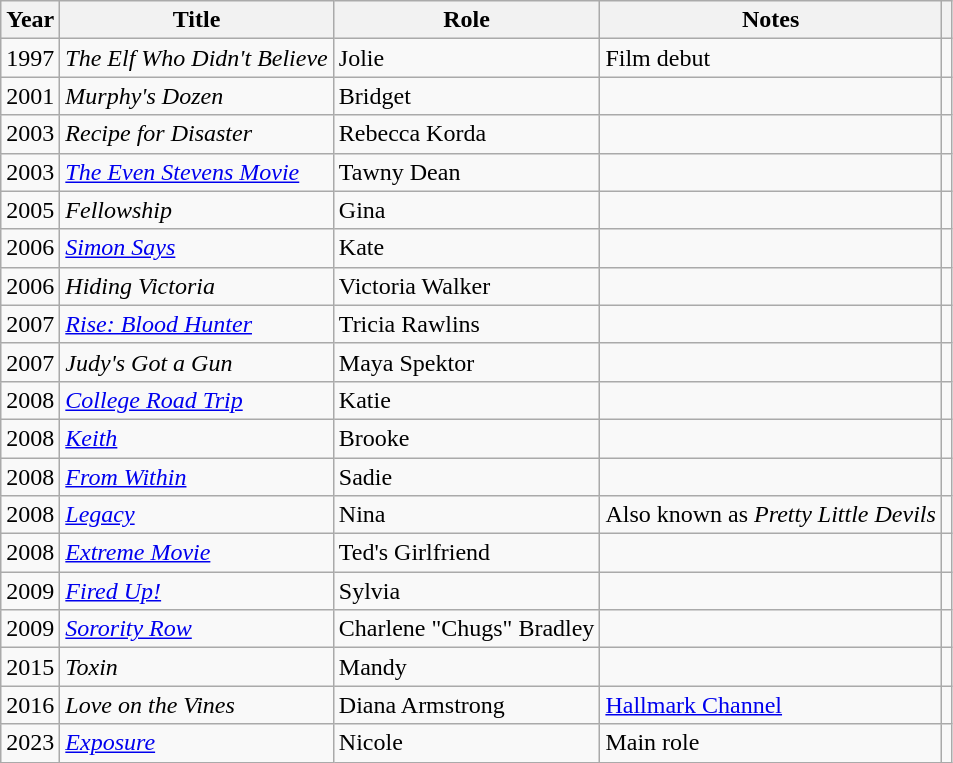<table class="wikitable sortable">
<tr>
<th>Year</th>
<th>Title</th>
<th>Role</th>
<th class="unsortable">Notes</th>
<th></th>
</tr>
<tr>
<td>1997</td>
<td><em>The Elf Who Didn't Believe</em></td>
<td>Jolie</td>
<td>Film debut</td>
<td></td>
</tr>
<tr>
<td>2001</td>
<td><em>Murphy's Dozen</em></td>
<td>Bridget</td>
<td></td>
<td></td>
</tr>
<tr>
<td>2003</td>
<td><em>Recipe for Disaster</em></td>
<td>Rebecca Korda</td>
<td></td>
<td></td>
</tr>
<tr>
<td>2003</td>
<td><em><a href='#'>The Even Stevens Movie</a></em></td>
<td>Tawny Dean</td>
<td></td>
<td></td>
</tr>
<tr>
<td>2005</td>
<td><em>Fellowship</em></td>
<td>Gina</td>
<td></td>
<td></td>
</tr>
<tr>
<td>2006</td>
<td><em><a href='#'>Simon Says</a></em></td>
<td>Kate</td>
<td></td>
<td></td>
</tr>
<tr>
<td>2006</td>
<td><em>Hiding Victoria</em></td>
<td>Victoria Walker</td>
<td></td>
<td></td>
</tr>
<tr>
<td>2007</td>
<td><em><a href='#'>Rise: Blood Hunter</a></em></td>
<td>Tricia Rawlins</td>
<td></td>
<td></td>
</tr>
<tr>
<td>2007</td>
<td><em>Judy's Got a Gun</em></td>
<td>Maya Spektor</td>
<td></td>
<td></td>
</tr>
<tr>
<td>2008</td>
<td><em><a href='#'>College Road Trip</a></em></td>
<td>Katie</td>
<td></td>
<td></td>
</tr>
<tr>
<td>2008</td>
<td><em><a href='#'>Keith</a></em></td>
<td>Brooke</td>
<td></td>
<td></td>
</tr>
<tr>
<td>2008</td>
<td><em><a href='#'>From Within</a></em></td>
<td>Sadie</td>
<td></td>
<td></td>
</tr>
<tr>
<td>2008</td>
<td><em><a href='#'>Legacy</a></em></td>
<td>Nina</td>
<td>Also known as <em>Pretty Little Devils</em></td>
<td></td>
</tr>
<tr>
<td>2008</td>
<td><em><a href='#'>Extreme Movie</a></em></td>
<td>Ted's Girlfriend</td>
<td></td>
<td></td>
</tr>
<tr>
<td>2009</td>
<td><em><a href='#'>Fired Up!</a></em></td>
<td>Sylvia</td>
<td></td>
<td></td>
</tr>
<tr>
<td>2009</td>
<td><em><a href='#'>Sorority Row</a></em></td>
<td>Charlene "Chugs" Bradley</td>
<td></td>
<td></td>
</tr>
<tr>
<td>2015</td>
<td><em>Toxin</em></td>
<td>Mandy</td>
<td></td>
<td></td>
</tr>
<tr>
<td>2016</td>
<td><em>Love on the Vines</em></td>
<td>Diana Armstrong</td>
<td><a href='#'>Hallmark Channel</a></td>
<td></td>
</tr>
<tr>
<td>2023</td>
<td><em><a href='#'>Exposure</a></em></td>
<td>Nicole</td>
<td>Main role</td>
<td></td>
</tr>
</table>
